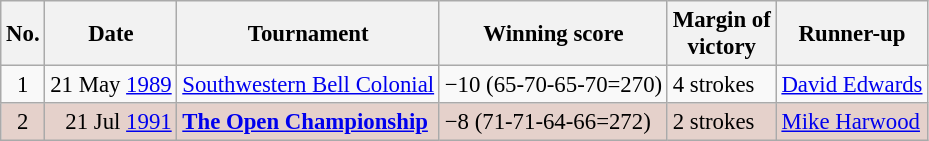<table class="wikitable" style="font-size:95%">
<tr>
<th>No.</th>
<th>Date</th>
<th>Tournament</th>
<th>Winning score</th>
<th>Margin of<br>victory</th>
<th>Runner-up</th>
</tr>
<tr>
<td align=center>1</td>
<td align=right>21 May <a href='#'>1989</a></td>
<td><a href='#'>Southwestern Bell Colonial</a></td>
<td>−10 (65-70-65-70=270)</td>
<td>4 strokes</td>
<td> <a href='#'>David Edwards</a></td>
</tr>
<tr style="background:#e5d1cb;">
<td align=center>2</td>
<td align=right>21 Jul <a href='#'>1991</a></td>
<td><strong><a href='#'>The Open Championship</a></strong></td>
<td>−8 (71-71-64-66=272)</td>
<td>2 strokes</td>
<td> <a href='#'>Mike Harwood</a></td>
</tr>
</table>
